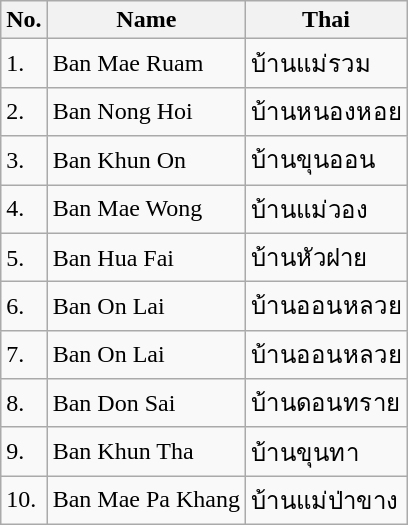<table class="wikitable sortable">
<tr>
<th>No.</th>
<th>Name</th>
<th>Thai</th>
</tr>
<tr>
<td>1.</td>
<td>Ban Mae Ruam</td>
<td>บ้านแม่รวม</td>
</tr>
<tr>
<td>2.</td>
<td>Ban Nong Hoi</td>
<td>บ้านหนองหอย</td>
</tr>
<tr>
<td>3.</td>
<td>Ban Khun On</td>
<td>บ้านขุนออน</td>
</tr>
<tr>
<td>4.</td>
<td>Ban Mae Wong</td>
<td>บ้านแม่วอง</td>
</tr>
<tr>
<td>5.</td>
<td>Ban Hua Fai</td>
<td>บ้านหัวฝาย</td>
</tr>
<tr>
<td>6.</td>
<td>Ban On Lai</td>
<td>บ้านออนหลวย</td>
</tr>
<tr>
<td>7.</td>
<td>Ban On Lai</td>
<td>บ้านออนหลวย</td>
</tr>
<tr>
<td>8.</td>
<td>Ban Don Sai</td>
<td>บ้านดอนทราย</td>
</tr>
<tr>
<td>9.</td>
<td>Ban Khun Tha</td>
<td>บ้านขุนทา</td>
</tr>
<tr>
<td>10.</td>
<td>Ban Mae Pa Khang</td>
<td>บ้านแม่ป่าขาง</td>
</tr>
</table>
